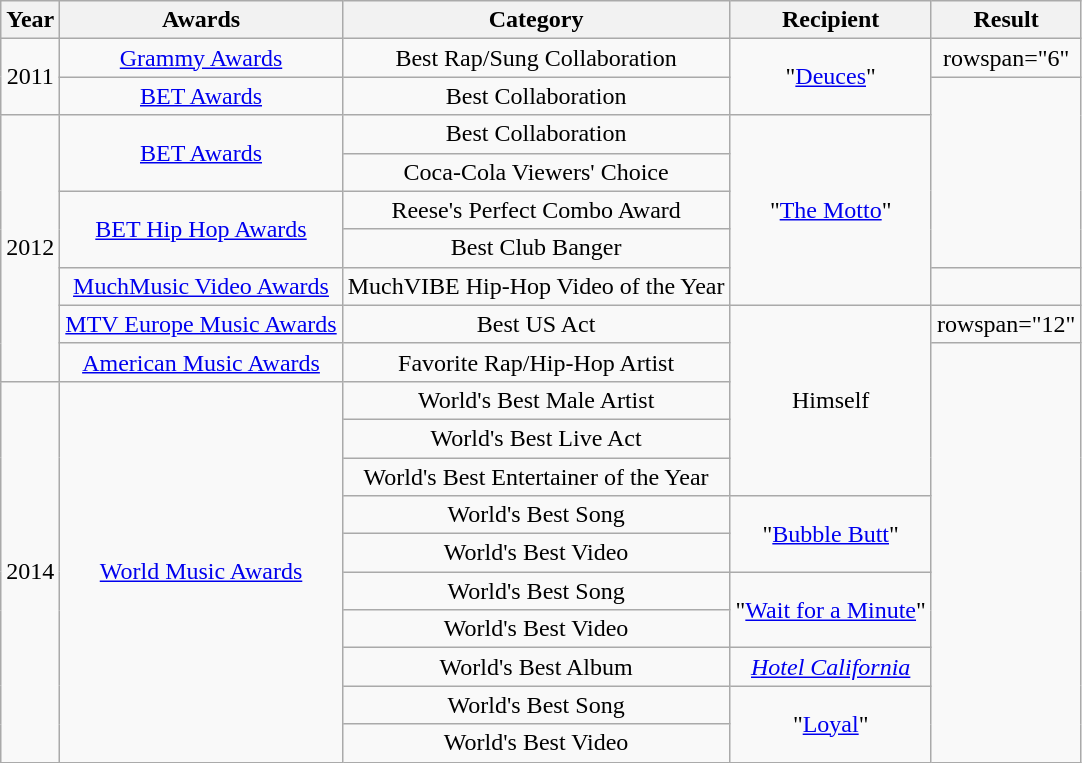<table class="wikitable plainrowheaders" style="text-align:center;">
<tr>
<th>Year</th>
<th>Awards</th>
<th>Category</th>
<th>Recipient</th>
<th>Result</th>
</tr>
<tr>
<td rowspan="2">2011</td>
<td><a href='#'>Grammy Awards</a></td>
<td>Best Rap/Sung Collaboration</td>
<td rowspan="2">"<a href='#'>Deuces</a>" </td>
<td>rowspan="6" </td>
</tr>
<tr>
<td><a href='#'>BET Awards</a></td>
<td>Best Collaboration</td>
</tr>
<tr>
<td rowspan="7">2012</td>
<td rowspan="2"><a href='#'>BET Awards</a></td>
<td>Best Collaboration</td>
<td rowspan="5">"<a href='#'>The Motto</a>" </td>
</tr>
<tr>
<td>Coca-Cola Viewers' Choice</td>
</tr>
<tr>
<td rowspan="2"><a href='#'>BET Hip Hop Awards</a></td>
<td>Reese's Perfect Combo Award</td>
</tr>
<tr>
<td>Best Club Banger</td>
</tr>
<tr>
<td><a href='#'>MuchMusic Video Awards</a></td>
<td>MuchVIBE Hip-Hop Video of the Year</td>
<td></td>
</tr>
<tr>
<td><a href='#'>MTV Europe Music Awards</a></td>
<td>Best US Act</td>
<td rowspan="5">Himself</td>
<td>rowspan="12"  </td>
</tr>
<tr>
<td><a href='#'>American Music Awards</a></td>
<td>Favorite Rap/Hip-Hop Artist</td>
</tr>
<tr>
<td rowspan="10">2014</td>
<td rowspan="10"><a href='#'>World Music Awards</a></td>
<td>World's Best Male Artist</td>
</tr>
<tr>
<td>World's Best Live Act</td>
</tr>
<tr>
<td>World's Best Entertainer of the Year</td>
</tr>
<tr>
<td>World's Best Song</td>
<td rowspan="2">"<a href='#'>Bubble Butt</a>" </td>
</tr>
<tr>
<td>World's Best Video</td>
</tr>
<tr>
<td>World's Best Song</td>
<td rowspan="2">"<a href='#'>Wait for a Minute</a>" </td>
</tr>
<tr>
<td>World's Best Video</td>
</tr>
<tr>
<td>World's Best Album</td>
<td><em><a href='#'>Hotel California</a></em></td>
</tr>
<tr>
<td>World's Best Song</td>
<td rowspan="2">"<a href='#'>Loyal</a>" </td>
</tr>
<tr>
<td>World's Best Video</td>
</tr>
</table>
